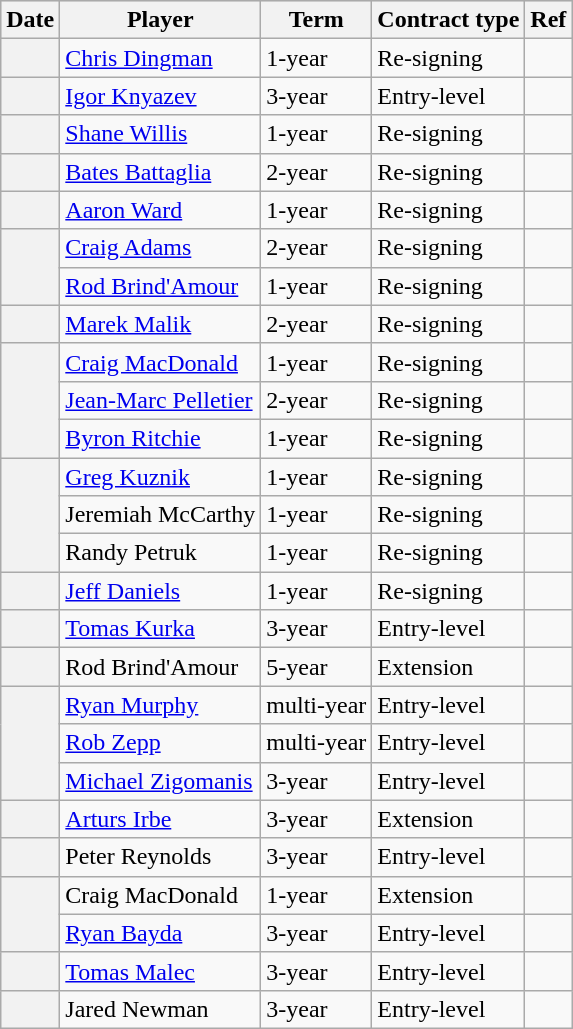<table class="wikitable plainrowheaders">
<tr style="background:#ddd; text-align:center;">
<th>Date</th>
<th>Player</th>
<th>Term</th>
<th>Contract type</th>
<th>Ref</th>
</tr>
<tr>
<th scope="row"></th>
<td><a href='#'>Chris Dingman</a></td>
<td>1-year</td>
<td>Re-signing</td>
<td></td>
</tr>
<tr>
<th scope="row"></th>
<td><a href='#'>Igor Knyazev</a></td>
<td>3-year</td>
<td>Entry-level</td>
<td></td>
</tr>
<tr>
<th scope="row"></th>
<td><a href='#'>Shane Willis</a></td>
<td>1-year</td>
<td>Re-signing</td>
<td></td>
</tr>
<tr>
<th scope="row"></th>
<td><a href='#'>Bates Battaglia</a></td>
<td>2-year</td>
<td>Re-signing</td>
<td></td>
</tr>
<tr>
<th scope="row"></th>
<td><a href='#'>Aaron Ward</a></td>
<td>1-year</td>
<td>Re-signing</td>
<td></td>
</tr>
<tr>
<th scope="row" rowspan=2></th>
<td><a href='#'>Craig Adams</a></td>
<td>2-year</td>
<td>Re-signing</td>
<td></td>
</tr>
<tr>
<td><a href='#'>Rod Brind'Amour</a></td>
<td>1-year</td>
<td>Re-signing</td>
<td></td>
</tr>
<tr>
<th scope="row"></th>
<td><a href='#'>Marek Malik</a></td>
<td>2-year</td>
<td>Re-signing</td>
<td></td>
</tr>
<tr>
<th scope="row" rowspan=3></th>
<td><a href='#'>Craig MacDonald</a></td>
<td>1-year</td>
<td>Re-signing</td>
<td></td>
</tr>
<tr>
<td><a href='#'>Jean-Marc Pelletier</a></td>
<td>2-year</td>
<td>Re-signing</td>
<td></td>
</tr>
<tr>
<td><a href='#'>Byron Ritchie</a></td>
<td>1-year</td>
<td>Re-signing</td>
<td></td>
</tr>
<tr>
<th scope="row" rowspan=3></th>
<td><a href='#'>Greg Kuznik</a></td>
<td>1-year</td>
<td>Re-signing</td>
<td></td>
</tr>
<tr>
<td>Jeremiah McCarthy</td>
<td>1-year</td>
<td>Re-signing</td>
<td></td>
</tr>
<tr>
<td>Randy Petruk</td>
<td>1-year</td>
<td>Re-signing</td>
<td></td>
</tr>
<tr>
<th scope="row"></th>
<td><a href='#'>Jeff Daniels</a></td>
<td>1-year</td>
<td>Re-signing</td>
<td></td>
</tr>
<tr>
<th scope="row"></th>
<td><a href='#'>Tomas Kurka</a></td>
<td>3-year</td>
<td>Entry-level</td>
<td></td>
</tr>
<tr>
<th scope="row"></th>
<td>Rod Brind'Amour</td>
<td>5-year</td>
<td>Extension</td>
<td></td>
</tr>
<tr>
<th scope="row" rowspan=3></th>
<td><a href='#'>Ryan Murphy</a></td>
<td>multi-year</td>
<td>Entry-level</td>
<td></td>
</tr>
<tr>
<td><a href='#'>Rob Zepp</a></td>
<td>multi-year</td>
<td>Entry-level</td>
<td></td>
</tr>
<tr>
<td><a href='#'>Michael Zigomanis</a></td>
<td>3-year</td>
<td>Entry-level</td>
<td></td>
</tr>
<tr>
<th scope="row"></th>
<td><a href='#'>Arturs Irbe</a></td>
<td>3-year</td>
<td>Extension</td>
<td></td>
</tr>
<tr>
<th scope="row"></th>
<td>Peter Reynolds</td>
<td>3-year</td>
<td>Entry-level</td>
<td></td>
</tr>
<tr>
<th scope="row" rowspan=2></th>
<td>Craig MacDonald</td>
<td>1-year</td>
<td>Extension</td>
<td></td>
</tr>
<tr>
<td><a href='#'>Ryan Bayda</a></td>
<td>3-year</td>
<td>Entry-level</td>
<td></td>
</tr>
<tr>
<th scope="row"></th>
<td><a href='#'>Tomas Malec</a></td>
<td>3-year</td>
<td>Entry-level</td>
<td></td>
</tr>
<tr>
<th scope="row"></th>
<td>Jared Newman</td>
<td>3-year</td>
<td>Entry-level</td>
<td></td>
</tr>
</table>
